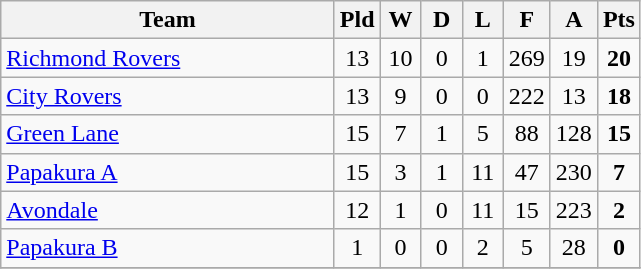<table class="wikitable" style="text-align:center;">
<tr>
<th width=215>Team</th>
<th width=20 abbr="Played">Pld</th>
<th width=20 abbr="Won">W</th>
<th width=20 abbr="Drawn">D</th>
<th width=20 abbr="Lost">L</th>
<th width=20 abbr="For">F</th>
<th width=20 abbr="Against">A</th>
<th width=20 abbr="Points">Pts</th>
</tr>
<tr>
<td style="text-align:left;"><a href='#'>Richmond Rovers</a></td>
<td>13</td>
<td>10</td>
<td>0</td>
<td>1</td>
<td>269</td>
<td>19</td>
<td><strong>20</strong></td>
</tr>
<tr>
<td style="text-align:left;"><a href='#'>City Rovers</a></td>
<td>13</td>
<td>9</td>
<td>0</td>
<td>0</td>
<td>222</td>
<td>13</td>
<td><strong>18</strong></td>
</tr>
<tr>
<td style="text-align:left;"><a href='#'>Green Lane</a></td>
<td>15</td>
<td>7</td>
<td>1</td>
<td>5</td>
<td>88</td>
<td>128</td>
<td><strong>15</strong></td>
</tr>
<tr>
<td style="text-align:left;"><a href='#'>Papakura A</a></td>
<td>15</td>
<td>3</td>
<td>1</td>
<td>11</td>
<td>47</td>
<td>230</td>
<td><strong>7</strong></td>
</tr>
<tr>
<td style="text-align:left;"><a href='#'>Avondale</a></td>
<td>12</td>
<td>1</td>
<td>0</td>
<td>11</td>
<td>15</td>
<td>223</td>
<td><strong>2</strong></td>
</tr>
<tr>
<td style="text-align:left;"><a href='#'>Papakura B</a></td>
<td>1</td>
<td>0</td>
<td>0</td>
<td>2</td>
<td>5</td>
<td>28</td>
<td><strong>0</strong></td>
</tr>
<tr>
</tr>
</table>
